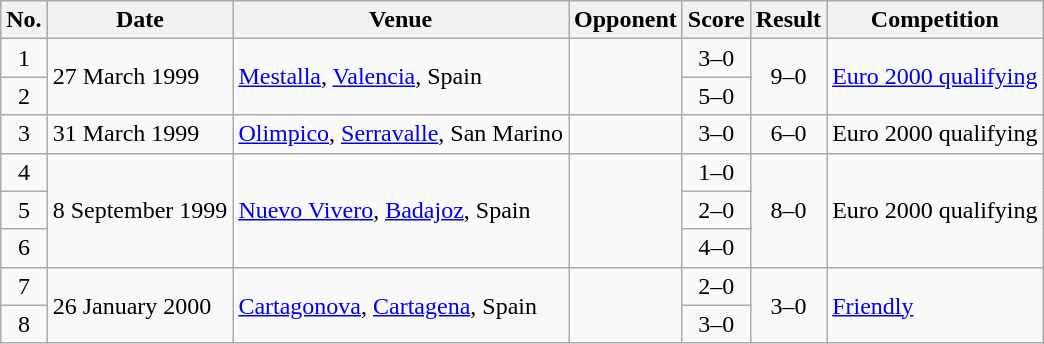<table class="wikitable sortable">
<tr>
<th scope="col">No.</th>
<th scope="col">Date</th>
<th scope="col">Venue</th>
<th scope="col">Opponent</th>
<th scope="col">Score</th>
<th scope="col">Result</th>
<th scope="col">Competition</th>
</tr>
<tr>
<td align="center">1</td>
<td rowspan="2">27 March 1999</td>
<td rowspan="2"><a href='#'>Mestalla</a>, <a href='#'>Valencia</a>, Spain</td>
<td rowspan="2"></td>
<td align="center">3–0</td>
<td rowspan="2" align="center">9–0</td>
<td rowspan="2"><a href='#'>Euro 2000 qualifying</a></td>
</tr>
<tr>
<td align="center">2</td>
<td align="center">5–0</td>
</tr>
<tr>
<td align="center">3</td>
<td>31 March 1999</td>
<td><a href='#'>Olimpico</a>, <a href='#'>Serravalle</a>, San Marino</td>
<td></td>
<td align="center">3–0</td>
<td align="center">6–0</td>
<td>Euro 2000 qualifying</td>
</tr>
<tr>
<td align="center">4</td>
<td rowspan="3">8 September 1999</td>
<td rowspan="3"><a href='#'>Nuevo Vivero</a>, <a href='#'>Badajoz</a>, Spain</td>
<td rowspan="3"></td>
<td align="center">1–0</td>
<td rowspan="3" align="center">8–0</td>
<td rowspan="3">Euro 2000 qualifying</td>
</tr>
<tr>
<td align="center">5</td>
<td align="center">2–0</td>
</tr>
<tr>
<td align="center">6</td>
<td align="center">4–0</td>
</tr>
<tr>
<td align="center">7</td>
<td rowspan="2">26 January 2000</td>
<td rowspan="2"><a href='#'>Cartagonova</a>, <a href='#'>Cartagena</a>, Spain</td>
<td rowspan="2"></td>
<td align="center">2–0</td>
<td rowspan="2" align="center">3–0</td>
<td rowspan="2"><a href='#'>Friendly</a></td>
</tr>
<tr>
<td align="center">8</td>
<td align="center">3–0</td>
</tr>
</table>
